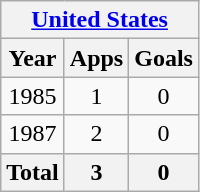<table class="wikitable" style="text-align:center">
<tr>
<th colspan=3><a href='#'>United States</a></th>
</tr>
<tr>
<th>Year</th>
<th>Apps</th>
<th>Goals</th>
</tr>
<tr>
<td>1985</td>
<td>1</td>
<td>0</td>
</tr>
<tr>
<td>1987</td>
<td>2</td>
<td>0</td>
</tr>
<tr>
<th>Total</th>
<th>3</th>
<th>0</th>
</tr>
</table>
